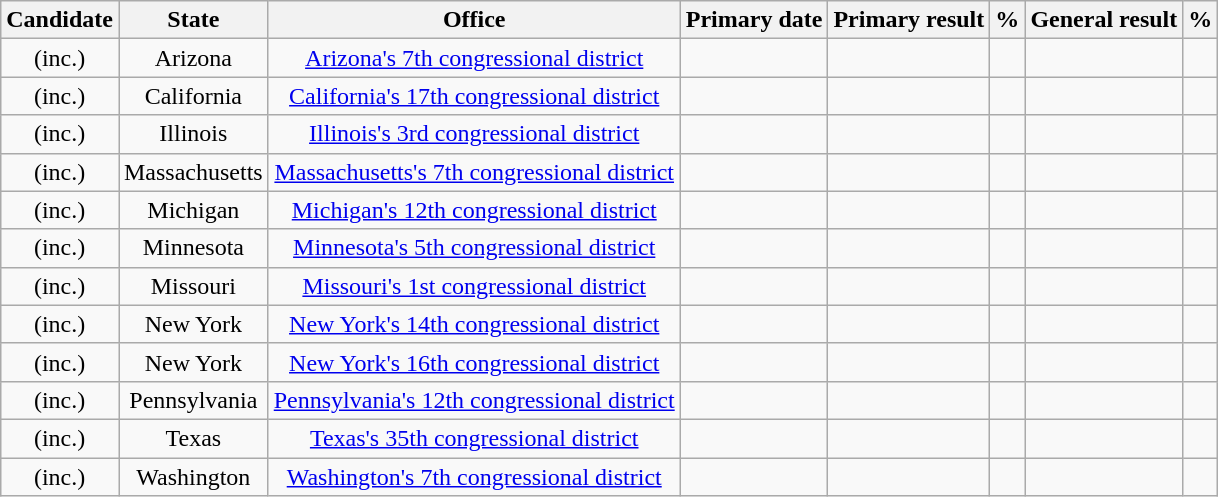<table class="wikitable mw-collapsible">
<tr>
<th bgcolor=teal><span>Candidate</span></th>
<th bgcolor=teal><span>State</span></th>
<th bgcolor=teal><span>Office</span></th>
<th bgcolor=teal><span>Primary date</span></th>
<th bgcolor=teal data-sort-type="date"><span>Primary result</span></th>
<th bgcolor=teal><span><abbr>%</abbr></span></th>
<th bgcolor=teal><span>General result</span></th>
<th bgcolor=teal><span><abbr>%</abbr></span></th>
</tr>
<tr style="text-align:center;">
<td> (inc.)</td>
<td> Arizona</td>
<td><a href='#'>Arizona's 7th congressional district</a></td>
<td><a href='#'></a></td>
<td></td>
<td></td>
<td></td>
<td></td>
</tr>
<tr style="text-align:center;">
<td> (inc.)</td>
<td> California</td>
<td><a href='#'>California's 17th congressional district</a></td>
<td><a href='#'></a></td>
<td></td>
<td></td>
<td></td>
<td></td>
</tr>
<tr style="text-align:center;">
<td> (inc.)</td>
<td> Illinois</td>
<td><a href='#'>Illinois's 3rd congressional district</a></td>
<td><a href='#'></a></td>
<td></td>
<td></td>
<td></td>
<td></td>
</tr>
<tr style="text-align:center;">
<td> (inc.)</td>
<td> Massachusetts</td>
<td><a href='#'>Massachusetts's 7th congressional district</a></td>
<td><a href='#'></a></td>
<td></td>
<td></td>
<td></td>
<td></td>
</tr>
<tr style="text-align:center;">
<td> (inc.)</td>
<td> Michigan</td>
<td><a href='#'>Michigan's 12th congressional district</a></td>
<td><a href='#'></a></td>
<td></td>
<td></td>
<td></td>
<td></td>
</tr>
<tr style="text-align:center;">
<td> (inc.)</td>
<td> Minnesota</td>
<td><a href='#'>Minnesota's 5th congressional district</a></td>
<td><a href='#'></a></td>
<td></td>
<td></td>
<td></td>
<td></td>
</tr>
<tr style="text-align:center;">
<td> (inc.)</td>
<td> Missouri</td>
<td><a href='#'>Missouri's 1st congressional district</a></td>
<td><a href='#'></a></td>
<td></td>
<td></td>
<td></td>
<td></td>
</tr>
<tr style="text-align:center;">
<td> (inc.)</td>
<td> New York</td>
<td><a href='#'>New York's 14th congressional district</a></td>
<td><a href='#'></a></td>
<td></td>
<td></td>
<td></td>
<td></td>
</tr>
<tr style="text-align:center;">
<td> (inc.)</td>
<td> New York</td>
<td><a href='#'>New York's 16th congressional district</a></td>
<td><a href='#'></a></td>
<td></td>
<td></td>
<td></td>
<td></td>
</tr>
<tr style="text-align:center;">
<td> (inc.)</td>
<td> Pennsylvania</td>
<td><a href='#'>Pennsylvania's 12th congressional district</a></td>
<td><a href='#'></a></td>
<td></td>
<td></td>
<td></td>
<td></td>
</tr>
<tr style="text-align:center;">
<td> (inc.)</td>
<td> Texas</td>
<td><a href='#'>Texas's 35th congressional district</a></td>
<td><a href='#'></a></td>
<td></td>
<td></td>
<td></td>
<td></td>
</tr>
<tr style="text-align:center;">
<td> (inc.)</td>
<td> Washington</td>
<td><a href='#'>Washington's 7th congressional district</a></td>
<td><a href='#'></a></td>
<td></td>
<td></td>
<td></td>
<td></td>
</tr>
</table>
